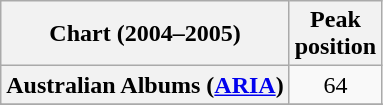<table class="wikitable sortable plainrowheaders">
<tr>
<th scope="col">Chart (2004–2005)</th>
<th scope="col">Peak<br>position</th>
</tr>
<tr>
<th scope="row">Australian Albums (<a href='#'>ARIA</a>)</th>
<td style="text-align:center;">64</td>
</tr>
<tr>
</tr>
<tr>
</tr>
<tr>
</tr>
<tr>
</tr>
<tr>
</tr>
<tr>
</tr>
</table>
